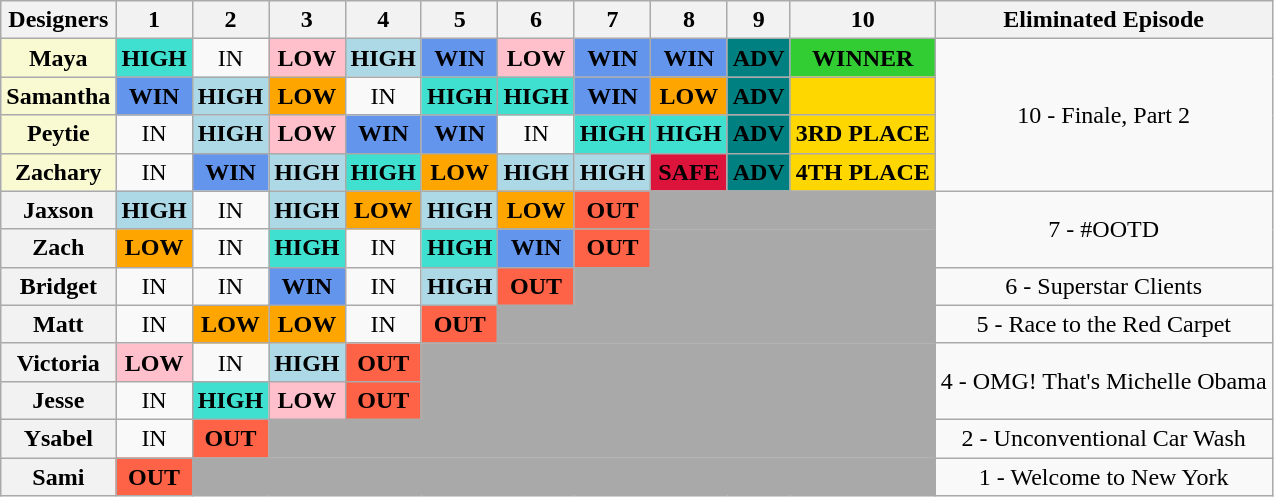<table class="wikitable" style="text-align:center">
<tr>
<th>Designers</th>
<th>1</th>
<th>2</th>
<th>3</th>
<th>4</th>
<th>5</th>
<th>6</th>
<th>7</th>
<th>8</th>
<th>9</th>
<th>10</th>
<th>Eliminated Episode</th>
</tr>
<tr>
<th style="background:#FAFAD2;">Maya</th>
<td style="background:turquoise;"><strong>HIGH</strong></td>
<td>IN</td>
<td style="background:pink;"><strong>LOW</strong></td>
<td style="background:lightblue;"><strong>HIGH</strong></td>
<td style="background:cornflowerblue;"><strong>WIN</strong></td>
<td style="background:pink;"><strong>LOW</strong></td>
<td style="background:cornflowerblue;"><strong>WIN</strong></td>
<td style="background:cornflowerblue;"><strong>WIN</strong></td>
<td style="background:teal;"><strong>ADV</strong></td>
<td style="background:limegreen;"><strong>WINNER</strong></td>
<td style="text-align:center" rowspan="4">10 - Finale, Part 2</td>
</tr>
<tr>
<th style="background:#FAFAD2;">Samantha</th>
<td style="background:cornflowerblue;"><strong>WIN</strong></td>
<td style="background:lightblue;"><strong>HIGH</strong></td>
<td style="background:orange;"><strong>LOW</strong></td>
<td>IN</td>
<td style="background:turquoise;"><strong>HIGH</strong></td>
<td style="background:turquoise;"><strong>HIGH</strong></td>
<td style="background:cornflowerblue;"><strong>WIN</strong></td>
<td style="background:orange;"><strong>LOW</strong></td>
<td style="background:teal;"><strong>ADV</strong></td>
<td style="background:gold;"><strong></strong></td>
</tr>
<tr>
<th style="background:#FAFAD2;">Peytie</th>
<td>IN</td>
<td style="background:lightblue;"><strong>HIGH</strong></td>
<td style="background:pink;"><strong>LOW</strong></td>
<td style="background:cornflowerblue;"><strong>WIN</strong></td>
<td style="background:cornflowerblue;"><strong>WIN</strong></td>
<td>IN</td>
<td style="background:turquoise;"><strong>HIGH</strong></td>
<td style="background:turquoise;"><strong>HIGH</strong></td>
<td style="background:teal;"><strong>ADV</strong></td>
<td style="background:gold;"><strong>3RD PLACE</strong></td>
</tr>
<tr>
<th style="background:#FAFAD2;">Zachary</th>
<td>IN</td>
<td style="background:cornflowerblue;"><strong>WIN</strong></td>
<td style="background:lightblue;"><strong>HIGH</strong></td>
<td style="background:turquoise;"><strong>HIGH</strong></td>
<td style="background:orange;"><strong>LOW</strong></td>
<td style="background:lightblue;"><strong>HIGH</strong></td>
<td style="background:lightblue;"><strong>HIGH</strong></td>
<td style="background:crimson;"><strong>SAFE</strong></td>
<td style="background:teal;"><strong>ADV</strong></td>
<td style="background:gold;"><strong>4TH PLACE</strong></td>
</tr>
<tr>
<th>Jaxson</th>
<td style="background:lightblue;"><strong>HIGH</strong></td>
<td>IN</td>
<td style="background:lightblue;"><strong>HIGH</strong></td>
<td style="background:orange;"><strong>LOW</strong></td>
<td style="background:lightblue;"><strong>HIGH</strong></td>
<td style="background:orange;"><strong>LOW</strong></td>
<td style="background:tomato;"><strong>OUT</strong></td>
<td colspan="3" style="background:darkgrey;"></td>
<td style="text-align:center" rowspan="2">7 - #OOTD</td>
</tr>
<tr>
<th>Zach</th>
<td style="background:orange;"><strong>LOW</strong></td>
<td>IN</td>
<td style="background:turquoise;"><strong>HIGH</strong></td>
<td>IN</td>
<td style="background:turquoise;"><strong>HIGH</strong></td>
<td style="background:cornflowerblue;"><strong>WIN</strong></td>
<td style="background:tomato;"><strong>OUT</strong></td>
<td colspan="3" style="background:darkgrey;"></td>
</tr>
<tr>
<th>Bridget</th>
<td>IN</td>
<td>IN</td>
<td style="background:cornflowerblue;"><strong>WIN</strong></td>
<td>IN</td>
<td style="background:lightblue;"><strong>HIGH</strong></td>
<td style="background:tomato;"><strong>OUT</strong></td>
<td colspan="4" style="background:darkgrey;"></td>
<td style="text-align:center">6 - Superstar Clients</td>
</tr>
<tr>
<th>Matt</th>
<td>IN</td>
<td style="background:orange;"><strong>LOW</strong></td>
<td style="background:orange;"><strong>LOW</strong></td>
<td>IN</td>
<td style="background:tomato;"><strong>OUT</strong></td>
<td colspan="5" style="background:darkgrey;"></td>
<td style="text-align:center">5 - Race to the Red Carpet</td>
</tr>
<tr>
<th>Victoria</th>
<td style="background:pink;"><strong>LOW</strong></td>
<td>IN</td>
<td style="background:lightblue;"><strong>HIGH</strong></td>
<td style="background:tomato;"><strong>OUT</strong></td>
<td colspan="6" style="background:darkgrey;"></td>
<td style="text-align:center" rowspan="2">4 - OMG! That's Michelle Obama</td>
</tr>
<tr>
<th>Jesse</th>
<td>IN</td>
<td style="background:turquoise;"><strong>HIGH</strong></td>
<td style="background:pink;"><strong>LOW</strong></td>
<td style="background:tomato;"><strong>OUT</strong></td>
<td colspan="6" style="background:darkgrey;"></td>
</tr>
<tr>
<th>Ysabel</th>
<td>IN</td>
<td style="background:tomato;"><strong>OUT</strong></td>
<td colspan="8" style="background:darkgrey;"></td>
<td style="text-align:center">2 - Unconventional Car Wash</td>
</tr>
<tr>
<th>Sami</th>
<td style="background:tomato;"><strong>OUT</strong></td>
<td colspan="9" style="background:darkgrey;"></td>
<td style="text-align:center">1 - Welcome to New York</td>
</tr>
</table>
